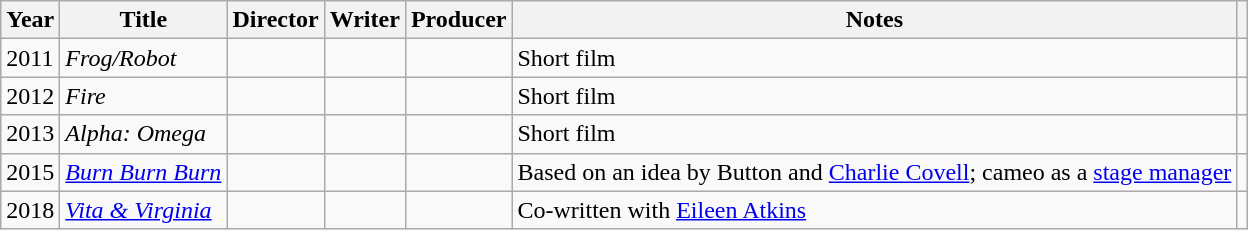<table class="wikitable">
<tr>
<th>Year</th>
<th>Title</th>
<th>Director</th>
<th>Writer</th>
<th>Producer</th>
<th class="unsortable">Notes</th>
<th class="unsortable"></th>
</tr>
<tr>
<td>2011</td>
<td><em>Frog/Robot</em></td>
<td></td>
<td></td>
<td></td>
<td>Short film</td>
<td style="text-align: center;"></td>
</tr>
<tr>
<td>2012</td>
<td><em>Fire</em></td>
<td></td>
<td></td>
<td></td>
<td>Short film</td>
<td style="text-align: center;"></td>
</tr>
<tr>
<td>2013</td>
<td><em>Alpha: Omega</em></td>
<td></td>
<td></td>
<td></td>
<td>Short film</td>
<td style="text-align: center;"></td>
</tr>
<tr>
<td>2015</td>
<td><em><a href='#'>Burn Burn Burn</a></em></td>
<td></td>
<td></td>
<td></td>
<td>Based on an idea by Button and <a href='#'>Charlie Covell</a>; сameo as a <a href='#'>stage manager</a></td>
<td style="text-align: center;"></td>
</tr>
<tr>
<td>2018</td>
<td><em><a href='#'>Vita & Virginia</a></em></td>
<td></td>
<td></td>
<td></td>
<td>Co-written with <a href='#'>Eileen Atkins</a></td>
<td style="text-align: center;"></td>
</tr>
</table>
